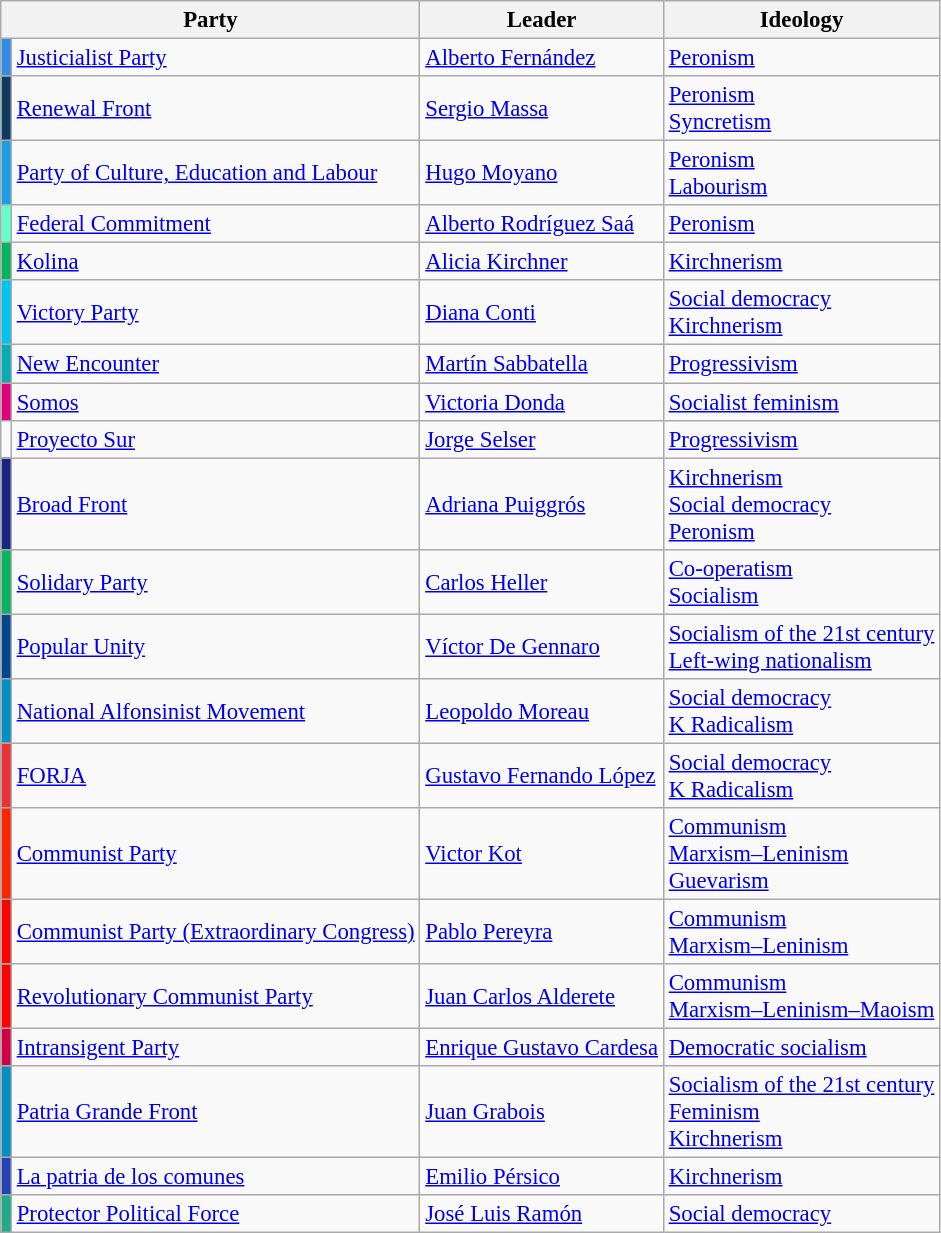<table class="wikitable" style="font-size:95%">
<tr>
<th colspan=2>Party</th>
<th>Leader</th>
<th>Ideology</th>
</tr>
<tr>
<td bgcolor="#318ce7"></td>
<td><a href='#'>Justicialist Party</a></td>
<td><a href='#'>Alberto Fernández</a></td>
<td><a href='#'>Peronism</a></td>
</tr>
<tr>
<td bgcolor="#0e3c61"></td>
<td><a href='#'>Renewal Front</a></td>
<td><a href='#'>Sergio Massa</a></td>
<td><a href='#'>Peronism</a><br><a href='#'>Syncretism</a></td>
</tr>
<tr>
<td bgcolor="#1b9ee6"></td>
<td><a href='#'>Party of Culture, Education and Labour</a></td>
<td><a href='#'>Hugo Moyano</a></td>
<td><a href='#'>Peronism</a><br><a href='#'>Labourism</a></td>
</tr>
<tr>
<td bgcolor="#66ffcc"></td>
<td><a href='#'>Federal Commitment</a></td>
<td><a href='#'>Alberto Rodríguez Saá</a></td>
<td><a href='#'>Peronism</a></td>
</tr>
<tr>
<td bgcolor="#04b45f"></td>
<td><a href='#'>Kolina</a></td>
<td><a href='#'>Alicia Kirchner</a></td>
<td><a href='#'>Kirchnerism</a></td>
</tr>
<tr>
<td bgcolor="#00c4f0"></td>
<td><a href='#'>Victory Party</a></td>
<td><a href='#'>Diana Conti</a></td>
<td><a href='#'>Social democracy</a><br><a href='#'>Kirchnerism</a></td>
</tr>
<tr>
<td bgcolor="#03ACB6"></td>
<td><a href='#'>New Encounter</a></td>
<td><a href='#'>Martín Sabbatella</a></td>
<td><a href='#'>Progressivism</a></td>
</tr>
<tr>
<td bgcolor="#e2007a"></td>
<td><a href='#'>Somos</a></td>
<td><a href='#'>Victoria Donda</a></td>
<td><a href='#'>Socialist feminism</a></td>
</tr>
<tr>
<td bgcolor=></td>
<td><a href='#'>Proyecto Sur</a></td>
<td><a href='#'>Jorge Selser</a></td>
<td><a href='#'>Progressivism</a></td>
</tr>
<tr>
<td bgcolor="#172683"></td>
<td><a href='#'>Broad Front</a></td>
<td><a href='#'>Adriana Puiggrós</a></td>
<td><a href='#'>Kirchnerism</a><br><a href='#'>Social democracy</a><br><a href='#'>Peronism</a></td>
</tr>
<tr>
<td bgcolor="#04b45f"></td>
<td><a href='#'>Solidary Party</a></td>
<td><a href='#'>Carlos Heller</a></td>
<td><a href='#'>Co-operatism</a><br><a href='#'>Socialism</a></td>
</tr>
<tr>
<td bgcolor=#00478F></td>
<td><a href='#'>Popular Unity</a></td>
<td><a href='#'>Víctor De Gennaro</a></td>
<td><a href='#'>Socialism of the 21st century</a><br><a href='#'>Left-wing nationalism</a></td>
</tr>
<tr>
<td bgcolor="#008fc3"></td>
<td><a href='#'>National Alfonsinist Movement</a></td>
<td><a href='#'>Leopoldo Moreau</a></td>
<td><a href='#'>Social democracy</a><br><a href='#'>K Radicalism</a></td>
</tr>
<tr>
<td bgcolor= "#ed3237"></td>
<td><a href='#'>FORJA</a></td>
<td><a href='#'>Gustavo Fernando López</a></td>
<td><a href='#'>Social democracy</a><br><a href='#'>K Radicalism</a></td>
</tr>
<tr>
<td bgcolor="#ff2400"></td>
<td><a href='#'>Communist Party</a></td>
<td><a href='#'>Victor Kot</a></td>
<td><a href='#'>Communism</a><br><a href='#'>Marxism–Leninism</a><br><a href='#'>Guevarism</a></td>
</tr>
<tr>
<td bgcolor=red></td>
<td><a href='#'>Communist Party (Extraordinary Congress)</a></td>
<td><a href='#'>Pablo Pereyra</a></td>
<td><a href='#'>Communism</a><br><a href='#'>Marxism–Leninism</a></td>
</tr>
<tr>
<td bgcolor=red></td>
<td><a href='#'>Revolutionary Communist Party</a></td>
<td><a href='#'>Juan Carlos Alderete</a></td>
<td><a href='#'>Communism</a><br><a href='#'>Marxism–Leninism–Maoism</a></td>
</tr>
<tr>
<td bgcolor="#d10047"></td>
<td><a href='#'>Intransigent Party</a></td>
<td><a href='#'>Enrique Gustavo Cardesa</a></td>
<td><a href='#'>Democratic socialism</a></td>
</tr>
<tr>
<td bgcolor="#008fc3"></td>
<td><a href='#'>Patria Grande Front</a></td>
<td><a href='#'>Juan Grabois</a></td>
<td><a href='#'>Socialism of the 21st century</a><br><a href='#'>Feminism</a><br><a href='#'>Kirchnerism</a></td>
</tr>
<tr>
<td bgcolor="#2243B6"></td>
<td><a href='#'>La patria de los comunes</a></td>
<td><a href='#'>Emilio Pérsico</a></td>
<td><a href='#'>Kirchnerism</a></td>
</tr>
<tr>
<td bgcolor="#1FAA89"></td>
<td><a href='#'>Protector Political Force</a></td>
<td><a href='#'>José Luis Ramón</a></td>
<td><a href='#'>Social democracy</a></td>
</tr>
</table>
